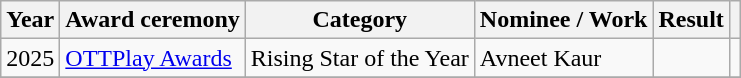<table class="wikitable plainrowheaders sortable">
<tr>
<th scope="col">Year</th>
<th scope="col">Award ceremony</th>
<th scope="col">Category</th>
<th scope="col">Nominee / Work</th>
<th scope="col">Result</th>
<th scope="col" class="unsortable"></th>
</tr>
<tr>
<td>2025</td>
<td><a href='#'>OTTPlay Awards</a></td>
<td>Rising Star of the Year</td>
<td>Avneet Kaur</td>
<td></td>
<td style="text-align: center;"></td>
</tr>
<tr>
</tr>
</table>
